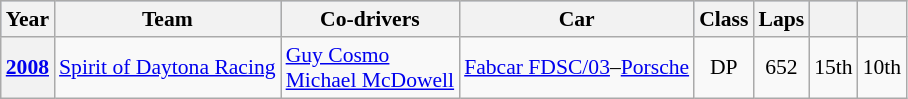<table class="wikitable" style="text-align:center; font-size:90%">
<tr style="background:#ABBBDD;">
<th>Year</th>
<th>Team</th>
<th>Co-drivers</th>
<th>Car</th>
<th>Class</th>
<th>Laps</th>
<th></th>
<th></th>
</tr>
<tr>
<th><a href='#'>2008</a></th>
<td align="left"> <a href='#'>Spirit of Daytona Racing</a></td>
<td align="left"> <a href='#'>Guy Cosmo</a><br> <a href='#'>Michael McDowell</a></td>
<td><a href='#'>Fabcar FDSC/03</a>–<a href='#'>Porsche</a></td>
<td>DP</td>
<td>652</td>
<td>15th</td>
<td>10th</td>
</tr>
</table>
